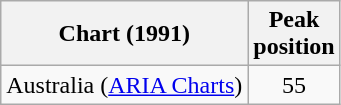<table class="wikitable">
<tr>
<th>Chart (1991)</th>
<th>Peak<br>position</th>
</tr>
<tr>
<td>Australia (<a href='#'>ARIA Charts</a>)</td>
<td align="center">55</td>
</tr>
</table>
